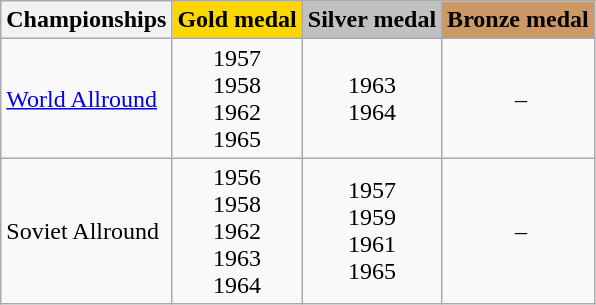<table class="wikitable">
<tr>
<th>Championships</th>
<td align=center bgcolor=gold><strong>Gold medal</strong></td>
<td align=center bgcolor=silver><strong>Silver medal</strong></td>
<td align=center bgcolor=cc9966><strong>Bronze medal</strong></td>
</tr>
<tr align="center">
<td align="left"><a href='#'>World Allround</a></td>
<td>1957 <br> 1958 <br> 1962 <br> 1965</td>
<td>1963 <br> 1964</td>
<td> –</td>
</tr>
<tr align="center">
<td align="left">Soviet Allround</td>
<td>1956 <br> 1958 <br> 1962 <br> 1963 <br> 1964</td>
<td>1957 <br> 1959 <br> 1961 <br> 1965</td>
<td> –</td>
</tr>
</table>
